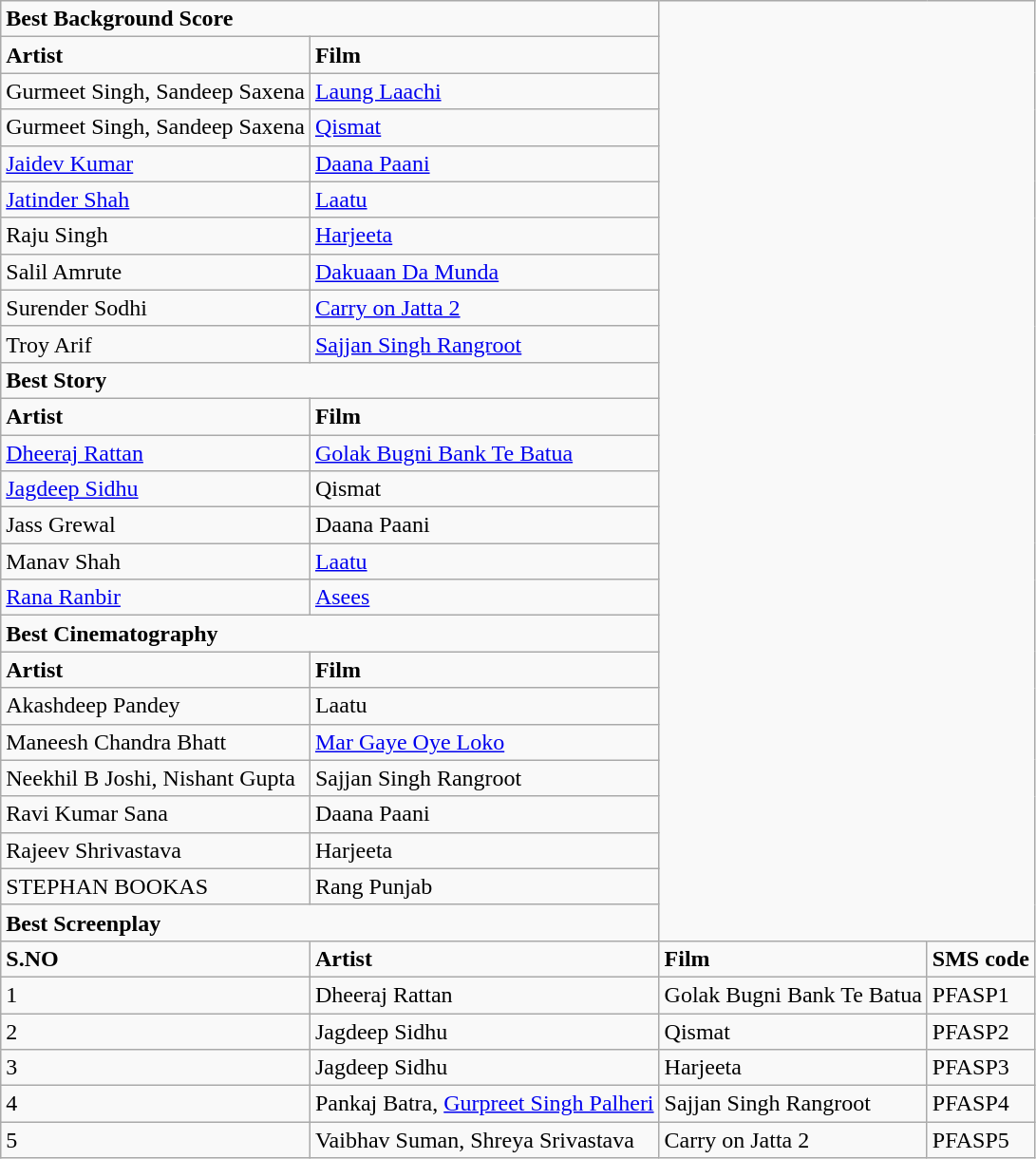<table class="wikitable">
<tr>
<td colspan="2"><strong>Best Background Score</strong></td>
</tr>
<tr>
<td><strong>Artist</strong></td>
<td><strong>Film</strong></td>
</tr>
<tr>
<td>Gurmeet Singh, Sandeep Saxena</td>
<td><a href='#'>Laung Laachi</a></td>
</tr>
<tr>
<td>Gurmeet Singh, Sandeep Saxena</td>
<td><a href='#'>Qismat</a></td>
</tr>
<tr>
<td><a href='#'>Jaidev Kumar</a></td>
<td><a href='#'>Daana Paani</a></td>
</tr>
<tr>
<td><a href='#'>Jatinder Shah</a></td>
<td><a href='#'>Laatu</a></td>
</tr>
<tr>
<td>Raju Singh</td>
<td><a href='#'>Harjeeta</a></td>
</tr>
<tr>
<td>Salil Amrute</td>
<td><a href='#'>Dakuaan Da Munda</a></td>
</tr>
<tr>
<td>Surender Sodhi</td>
<td><a href='#'>Carry on Jatta 2</a></td>
</tr>
<tr>
<td>Troy Arif</td>
<td><a href='#'>Sajjan Singh Rangroot</a></td>
</tr>
<tr>
<td colspan="2"><strong>Best Story</strong></td>
</tr>
<tr>
<td><strong>Artist</strong></td>
<td><strong>Film</strong></td>
</tr>
<tr>
<td><a href='#'>Dheeraj Rattan</a></td>
<td><a href='#'>Golak Bugni Bank Te Batua</a></td>
</tr>
<tr>
<td><a href='#'>Jagdeep Sidhu</a></td>
<td>Qismat</td>
</tr>
<tr>
<td>Jass Grewal</td>
<td>Daana Paani</td>
</tr>
<tr>
<td>Manav Shah</td>
<td><a href='#'>Laatu</a></td>
</tr>
<tr>
<td><a href='#'>Rana Ranbir</a></td>
<td><a href='#'>Asees</a></td>
</tr>
<tr>
<td colspan="2"><strong>Best Cinematography</strong></td>
</tr>
<tr>
<td><strong>Artist</strong></td>
<td><strong>Film</strong></td>
</tr>
<tr>
<td>Akashdeep Pandey</td>
<td>Laatu</td>
</tr>
<tr>
<td>Maneesh Chandra Bhatt</td>
<td><a href='#'>Mar Gaye Oye Loko</a></td>
</tr>
<tr>
<td>Neekhil B Joshi, Nishant Gupta</td>
<td>Sajjan Singh Rangroot</td>
</tr>
<tr>
<td>Ravi Kumar Sana</td>
<td>Daana Paani</td>
</tr>
<tr>
<td>Rajeev Shrivastava</td>
<td>Harjeeta</td>
</tr>
<tr>
<td>STEPHAN BOOKAS</td>
<td>Rang Punjab</td>
</tr>
<tr>
<td colspan="2"><strong>Best Screenplay</strong></td>
</tr>
<tr>
<td><strong>S.NO</strong></td>
<td><strong>Artist</strong></td>
<td><strong>Film</strong></td>
<td><strong>SMS code</strong></td>
</tr>
<tr>
<td>1</td>
<td>Dheeraj Rattan</td>
<td>Golak Bugni Bank Te Batua</td>
<td>PFASP1</td>
</tr>
<tr>
<td>2</td>
<td>Jagdeep Sidhu</td>
<td>Qismat</td>
<td>PFASP2</td>
</tr>
<tr>
<td>3</td>
<td>Jagdeep Sidhu</td>
<td>Harjeeta</td>
<td>PFASP3</td>
</tr>
<tr>
<td>4</td>
<td>Pankaj Batra, <a href='#'>Gurpreet Singh Palheri</a></td>
<td>Sajjan Singh Rangroot</td>
<td>PFASP4</td>
</tr>
<tr>
<td>5</td>
<td>Vaibhav Suman, Shreya Srivastava</td>
<td>Carry on Jatta 2</td>
<td>PFASP5</td>
</tr>
</table>
